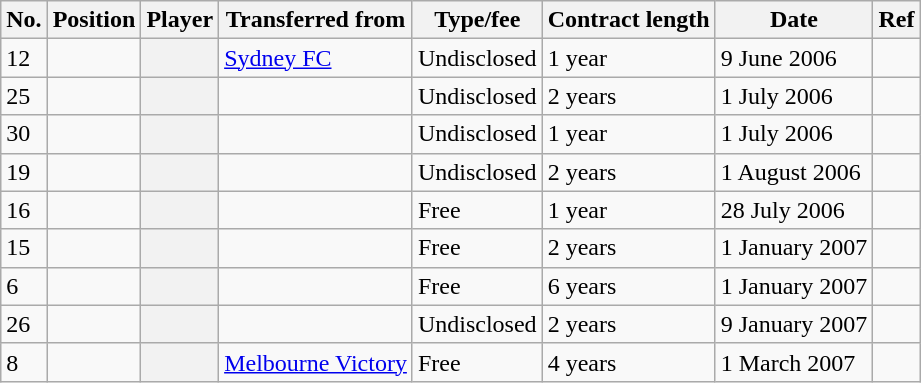<table class="wikitable plainrowheaders sortable" style="text-align:center; text-align:left">
<tr>
<th scope="col">No.</th>
<th scope="col">Position</th>
<th scope="col">Player</th>
<th scope="col">Transferred from</th>
<th scope="col">Type/fee</th>
<th scope="col">Contract length</th>
<th scope="col">Date</th>
<th scope="col" class="unsortable">Ref</th>
</tr>
<tr>
<td>12</td>
<td></td>
<th scope="row"></th>
<td><a href='#'>Sydney FC</a></td>
<td>Undisclosed</td>
<td>1 year</td>
<td>9 June 2006</td>
<td></td>
</tr>
<tr>
<td>25</td>
<td></td>
<th scope="row"></th>
<td></td>
<td>Undisclosed</td>
<td>2 years</td>
<td>1 July 2006</td>
<td></td>
</tr>
<tr>
<td>30</td>
<td></td>
<th scope="row"></th>
<td></td>
<td>Undisclosed</td>
<td>1 year</td>
<td>1 July 2006</td>
<td></td>
</tr>
<tr>
<td>19</td>
<td></td>
<th scope="row"></th>
<td></td>
<td>Undisclosed</td>
<td>2 years</td>
<td>1 August 2006</td>
<td></td>
</tr>
<tr>
<td>16</td>
<td></td>
<th scope="row"></th>
<td></td>
<td>Free</td>
<td>1 year</td>
<td>28 July 2006</td>
<td></td>
</tr>
<tr>
<td>15</td>
<td></td>
<th scope="row"></th>
<td></td>
<td>Free</td>
<td>2 years</td>
<td>1 January 2007</td>
<td></td>
</tr>
<tr>
<td>6</td>
<td></td>
<th scope="row"></th>
<td></td>
<td>Free</td>
<td>6 years</td>
<td>1 January 2007</td>
<td></td>
</tr>
<tr>
<td>26</td>
<td></td>
<th scope="row"></th>
<td></td>
<td>Undisclosed</td>
<td>2 years</td>
<td>9 January 2007</td>
<td></td>
</tr>
<tr>
<td>8</td>
<td></td>
<th scope="row"></th>
<td><a href='#'>Melbourne Victory</a></td>
<td>Free</td>
<td>4 years</td>
<td>1 March 2007</td>
<td></td>
</tr>
</table>
